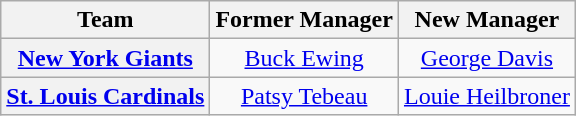<table class="wikitable plainrowheaders" style="text-align:center;">
<tr>
<th scope="col">Team</th>
<th scope="col">Former Manager</th>
<th scope="col">New Manager</th>
</tr>
<tr>
<th scope="row" style="text-align:center;"><a href='#'>New York Giants</a></th>
<td><a href='#'>Buck Ewing</a></td>
<td><a href='#'>George Davis</a></td>
</tr>
<tr>
<th scope="row" style="text-align:center;"><a href='#'>St. Louis Cardinals</a></th>
<td><a href='#'>Patsy Tebeau</a></td>
<td><a href='#'>Louie Heilbroner</a></td>
</tr>
</table>
